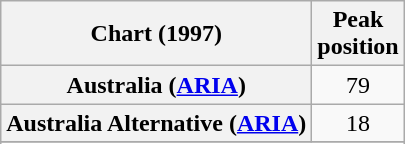<table class="wikitable sortable plainrowheaders">
<tr>
<th>Chart (1997)</th>
<th>Peak<br>position</th>
</tr>
<tr>
<th scope="row">Australia (<a href='#'>ARIA</a>)</th>
<td align="center">79</td>
</tr>
<tr>
<th scope="row">Australia Alternative (<a href='#'>ARIA</a>)</th>
<td align="center">18</td>
</tr>
<tr>
</tr>
<tr>
</tr>
</table>
